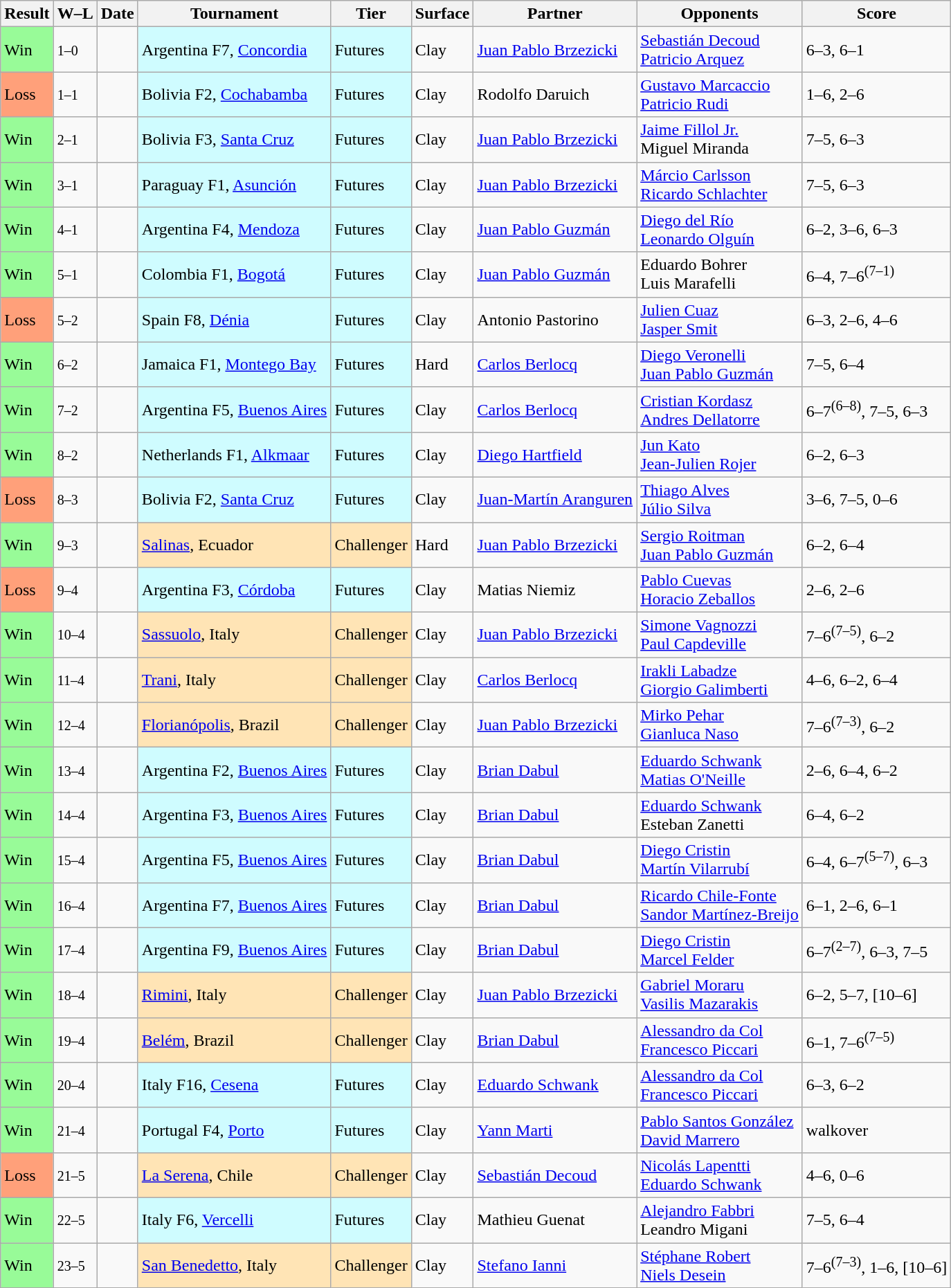<table class="sortable wikitable">
<tr>
<th>Result</th>
<th class="unsortable">W–L</th>
<th>Date</th>
<th>Tournament</th>
<th>Tier</th>
<th>Surface</th>
<th>Partner</th>
<th>Opponents</th>
<th class="unsortable">Score</th>
</tr>
<tr>
<td bgcolor=98FB98>Win</td>
<td><small>1–0</small></td>
<td></td>
<td style="background:#cffcff;">Argentina F7, <a href='#'>Concordia</a></td>
<td style="background:#cffcff;">Futures</td>
<td>Clay</td>
<td> <a href='#'>Juan Pablo Brzezicki</a></td>
<td> <a href='#'>Sebastián Decoud</a> <br>  <a href='#'>Patricio Arquez</a></td>
<td>6–3, 6–1</td>
</tr>
<tr>
<td bgcolor=FFA07A>Loss</td>
<td><small>1–1</small></td>
<td></td>
<td style="background:#cffcff;">Bolivia F2, <a href='#'>Cochabamba</a></td>
<td style="background:#cffcff;">Futures</td>
<td>Clay</td>
<td> Rodolfo Daruich</td>
<td> <a href='#'>Gustavo Marcaccio</a> <br>  <a href='#'>Patricio Rudi</a></td>
<td>1–6, 2–6</td>
</tr>
<tr>
<td bgcolor=98FB98>Win</td>
<td><small>2–1</small></td>
<td></td>
<td style="background:#cffcff;">Bolivia F3, <a href='#'>Santa Cruz</a></td>
<td style="background:#cffcff;">Futures</td>
<td>Clay</td>
<td> <a href='#'>Juan Pablo Brzezicki</a></td>
<td> <a href='#'>Jaime Fillol Jr.</a> <br>  Miguel Miranda</td>
<td>7–5, 6–3</td>
</tr>
<tr>
<td bgcolor=98FB98>Win</td>
<td><small>3–1</small></td>
<td></td>
<td style="background:#cffcff;">Paraguay F1, <a href='#'>Asunción</a></td>
<td style="background:#cffcff;">Futures</td>
<td>Clay</td>
<td> <a href='#'>Juan Pablo Brzezicki</a></td>
<td> <a href='#'>Márcio Carlsson</a> <br>  <a href='#'>Ricardo Schlachter</a></td>
<td>7–5, 6–3</td>
</tr>
<tr>
<td bgcolor=98FB98>Win</td>
<td><small>4–1</small></td>
<td></td>
<td style="background:#cffcff;">Argentina F4, <a href='#'>Mendoza</a></td>
<td style="background:#cffcff;">Futures</td>
<td>Clay</td>
<td> <a href='#'>Juan Pablo Guzmán</a></td>
<td> <a href='#'>Diego del Río</a> <br>  <a href='#'>Leonardo Olguín</a></td>
<td>6–2, 3–6, 6–3</td>
</tr>
<tr>
<td bgcolor=98FB98>Win</td>
<td><small>5–1</small></td>
<td></td>
<td style="background:#cffcff;">Colombia F1, <a href='#'>Bogotá</a></td>
<td style="background:#cffcff;">Futures</td>
<td>Clay</td>
<td> <a href='#'>Juan Pablo Guzmán</a></td>
<td> Eduardo Bohrer <br>  Luis Marafelli</td>
<td>6–4, 7–6<sup>(7–1)</sup></td>
</tr>
<tr>
<td bgcolor=FFA07A>Loss</td>
<td><small>5–2</small></td>
<td></td>
<td style="background:#cffcff;">Spain F8, <a href='#'>Dénia</a></td>
<td style="background:#cffcff;">Futures</td>
<td>Clay</td>
<td> Antonio Pastorino</td>
<td> <a href='#'>Julien Cuaz</a> <br>  <a href='#'>Jasper Smit</a></td>
<td>6–3, 2–6, 4–6</td>
</tr>
<tr>
<td bgcolor=98FB98>Win</td>
<td><small>6–2</small></td>
<td></td>
<td style="background:#cffcff;">Jamaica F1, <a href='#'>Montego Bay</a></td>
<td style="background:#cffcff;">Futures</td>
<td>Hard</td>
<td> <a href='#'>Carlos Berlocq</a></td>
<td> <a href='#'>Diego Veronelli</a> <br>  <a href='#'>Juan Pablo Guzmán</a></td>
<td>7–5, 6–4</td>
</tr>
<tr>
<td bgcolor=98FB98>Win</td>
<td><small>7–2</small></td>
<td></td>
<td style="background:#cffcff;">Argentina F5, <a href='#'>Buenos Aires</a></td>
<td style="background:#cffcff;">Futures</td>
<td>Clay</td>
<td> <a href='#'>Carlos Berlocq</a></td>
<td> <a href='#'>Cristian Kordasz</a> <br>  <a href='#'>Andres Dellatorre</a></td>
<td>6–7<sup>(6–8)</sup>, 7–5, 6–3</td>
</tr>
<tr>
<td bgcolor=98FB98>Win</td>
<td><small>8–2</small></td>
<td></td>
<td style="background:#cffcff;">Netherlands F1, <a href='#'>Alkmaar</a></td>
<td style="background:#cffcff;">Futures</td>
<td>Clay</td>
<td> <a href='#'>Diego Hartfield</a></td>
<td> <a href='#'>Jun Kato</a> <br>  <a href='#'>Jean-Julien Rojer</a></td>
<td>6–2, 6–3</td>
</tr>
<tr>
<td bgcolor=FFA07A>Loss</td>
<td><small>8–3</small></td>
<td></td>
<td style="background:#cffcff;">Bolivia F2, <a href='#'>Santa Cruz</a></td>
<td style="background:#cffcff;">Futures</td>
<td>Clay</td>
<td> <a href='#'>Juan-Martín Aranguren</a></td>
<td> <a href='#'>Thiago Alves</a> <br>  <a href='#'>Júlio Silva</a></td>
<td>3–6, 7–5, 0–6</td>
</tr>
<tr>
<td bgcolor=98FB98>Win</td>
<td><small>9–3</small></td>
<td></td>
<td style="background:moccasin;"><a href='#'>Salinas</a>, Ecuador</td>
<td style="background:moccasin;">Challenger</td>
<td>Hard</td>
<td> <a href='#'>Juan Pablo Brzezicki</a></td>
<td> <a href='#'>Sergio Roitman</a> <br>  <a href='#'>Juan Pablo Guzmán</a></td>
<td>6–2, 6–4</td>
</tr>
<tr>
<td bgcolor=FFA07A>Loss</td>
<td><small>9–4</small></td>
<td></td>
<td style="background:#cffcff;">Argentina F3, <a href='#'>Córdoba</a></td>
<td style="background:#cffcff;">Futures</td>
<td>Clay</td>
<td> Matias Niemiz</td>
<td> <a href='#'>Pablo Cuevas</a> <br>  <a href='#'>Horacio Zeballos</a></td>
<td>2–6, 2–6</td>
</tr>
<tr>
<td bgcolor=98FB98>Win</td>
<td><small>10–4</small></td>
<td></td>
<td style="background:moccasin;"><a href='#'>Sassuolo</a>, Italy</td>
<td style="background:moccasin;">Challenger</td>
<td>Clay</td>
<td> <a href='#'>Juan Pablo Brzezicki</a></td>
<td> <a href='#'>Simone Vagnozzi</a> <br>  <a href='#'>Paul Capdeville</a></td>
<td>7–6<sup>(7–5)</sup>, 6–2</td>
</tr>
<tr>
<td bgcolor=98FB98>Win</td>
<td><small>11–4</small></td>
<td></td>
<td style="background:moccasin;"><a href='#'>Trani</a>, Italy</td>
<td style="background:moccasin;">Challenger</td>
<td>Clay</td>
<td> <a href='#'>Carlos Berlocq</a></td>
<td> <a href='#'>Irakli Labadze</a> <br>  <a href='#'>Giorgio Galimberti</a></td>
<td>4–6, 6–2, 6–4</td>
</tr>
<tr>
<td bgcolor=98FB98>Win</td>
<td><small>12–4</small></td>
<td></td>
<td style="background:moccasin;"><a href='#'>Florianópolis</a>, Brazil</td>
<td style="background:moccasin;">Challenger</td>
<td>Clay</td>
<td> <a href='#'>Juan Pablo Brzezicki</a></td>
<td> <a href='#'>Mirko Pehar</a> <br>  <a href='#'>Gianluca Naso</a></td>
<td>7–6<sup>(7–3)</sup>, 6–2</td>
</tr>
<tr>
<td bgcolor=98FB98>Win</td>
<td><small>13–4</small></td>
<td></td>
<td style="background:#cffcff;">Argentina F2, <a href='#'>Buenos Aires</a></td>
<td style="background:#cffcff;">Futures</td>
<td>Clay</td>
<td> <a href='#'>Brian Dabul</a></td>
<td> <a href='#'>Eduardo Schwank</a> <br>  <a href='#'>Matias O'Neille</a></td>
<td>2–6, 6–4, 6–2</td>
</tr>
<tr>
<td bgcolor=98FB98>Win</td>
<td><small>14–4</small></td>
<td></td>
<td style="background:#cffcff;">Argentina F3, <a href='#'>Buenos Aires</a></td>
<td style="background:#cffcff;">Futures</td>
<td>Clay</td>
<td> <a href='#'>Brian Dabul</a></td>
<td> <a href='#'>Eduardo Schwank</a> <br>  Esteban Zanetti</td>
<td>6–4, 6–2</td>
</tr>
<tr>
<td bgcolor=98FB98>Win</td>
<td><small>15–4</small></td>
<td></td>
<td style="background:#cffcff;">Argentina F5, <a href='#'>Buenos Aires</a></td>
<td style="background:#cffcff;">Futures</td>
<td>Clay</td>
<td> <a href='#'>Brian Dabul</a></td>
<td> <a href='#'>Diego Cristin</a> <br>  <a href='#'>Martín Vilarrubí</a></td>
<td>6–4, 6–7<sup>(5–7)</sup>, 6–3</td>
</tr>
<tr>
<td bgcolor=98FB98>Win</td>
<td><small>16–4</small></td>
<td></td>
<td style="background:#cffcff;">Argentina F7, <a href='#'>Buenos Aires</a></td>
<td style="background:#cffcff;">Futures</td>
<td>Clay</td>
<td> <a href='#'>Brian Dabul</a></td>
<td> <a href='#'>Ricardo Chile-Fonte</a> <br>  <a href='#'>Sandor Martínez-Breijo</a></td>
<td>6–1, 2–6, 6–1</td>
</tr>
<tr>
<td bgcolor=98FB98>Win</td>
<td><small>17–4</small></td>
<td></td>
<td style="background:#cffcff;">Argentina F9, <a href='#'>Buenos Aires</a></td>
<td style="background:#cffcff;">Futures</td>
<td>Clay</td>
<td> <a href='#'>Brian Dabul</a></td>
<td> <a href='#'>Diego Cristin</a> <br>  <a href='#'>Marcel Felder</a></td>
<td>6–7<sup>(2–7)</sup>, 6–3, 7–5</td>
</tr>
<tr>
<td bgcolor=98FB98>Win</td>
<td><small>18–4</small></td>
<td></td>
<td style="background:moccasin;"><a href='#'>Rimini</a>, Italy</td>
<td style="background:moccasin;">Challenger</td>
<td>Clay</td>
<td> <a href='#'>Juan Pablo Brzezicki</a></td>
<td> <a href='#'>Gabriel Moraru</a> <br>  <a href='#'>Vasilis Mazarakis</a></td>
<td>6–2, 5–7, [10–6]</td>
</tr>
<tr>
<td bgcolor=98FB98>Win</td>
<td><small>19–4</small></td>
<td></td>
<td style="background:moccasin;"><a href='#'>Belém</a>, Brazil</td>
<td style="background:moccasin;">Challenger</td>
<td>Clay</td>
<td> <a href='#'>Brian Dabul</a></td>
<td> <a href='#'>Alessandro da Col</a> <br>  <a href='#'>Francesco Piccari</a></td>
<td>6–1, 7–6<sup>(7–5)</sup></td>
</tr>
<tr>
<td bgcolor=98FB98>Win</td>
<td><small>20–4</small></td>
<td></td>
<td style="background:#cffcff;">Italy F16, <a href='#'>Cesena</a></td>
<td style="background:#cffcff;">Futures</td>
<td>Clay</td>
<td> <a href='#'>Eduardo Schwank</a></td>
<td> <a href='#'>Alessandro da Col</a> <br>  <a href='#'>Francesco Piccari</a></td>
<td>6–3, 6–2</td>
</tr>
<tr>
<td bgcolor=98FB98>Win</td>
<td><small>21–4</small></td>
<td></td>
<td style="background:#cffcff;">Portugal F4, <a href='#'>Porto</a></td>
<td style="background:#cffcff;">Futures</td>
<td>Clay</td>
<td> <a href='#'>Yann Marti</a></td>
<td> <a href='#'>Pablo Santos González</a> <br>  <a href='#'>David Marrero</a></td>
<td>walkover</td>
</tr>
<tr>
<td bgcolor=FFA07A>Loss</td>
<td><small>21–5</small></td>
<td></td>
<td style="background:moccasin;"><a href='#'>La Serena</a>, Chile</td>
<td style="background:moccasin;">Challenger</td>
<td>Clay</td>
<td> <a href='#'>Sebastián Decoud</a></td>
<td> <a href='#'>Nicolás Lapentti</a> <br>  <a href='#'>Eduardo Schwank</a></td>
<td>4–6, 0–6</td>
</tr>
<tr>
<td bgcolor=98FB98>Win</td>
<td><small>22–5</small></td>
<td></td>
<td style="background:#cffcff;">Italy F6, <a href='#'>Vercelli</a></td>
<td style="background:#cffcff;">Futures</td>
<td>Clay</td>
<td> Mathieu Guenat</td>
<td> <a href='#'>Alejandro Fabbri</a> <br>  Leandro Migani</td>
<td>7–5, 6–4</td>
</tr>
<tr>
<td bgcolor=98FB98>Win</td>
<td><small>23–5</small></td>
<td></td>
<td style="background:moccasin;"><a href='#'>San Benedetto</a>, Italy</td>
<td style="background:moccasin;">Challenger</td>
<td>Clay</td>
<td> <a href='#'>Stefano Ianni</a></td>
<td> <a href='#'>Stéphane Robert</a> <br>  <a href='#'>Niels Desein</a></td>
<td>7–6<sup>(7–3)</sup>, 1–6, [10–6]</td>
</tr>
</table>
